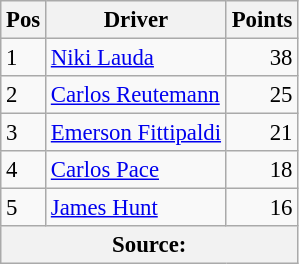<table class="wikitable" style="font-size: 95%;">
<tr>
<th>Pos</th>
<th>Driver</th>
<th>Points</th>
</tr>
<tr>
<td>1</td>
<td> <a href='#'>Niki Lauda</a></td>
<td align="right">38</td>
</tr>
<tr>
<td>2</td>
<td> <a href='#'>Carlos Reutemann</a></td>
<td align="right">25</td>
</tr>
<tr>
<td>3</td>
<td> <a href='#'>Emerson Fittipaldi</a></td>
<td align="right">21</td>
</tr>
<tr>
<td>4</td>
<td> <a href='#'>Carlos Pace</a></td>
<td align="right">18</td>
</tr>
<tr>
<td>5</td>
<td> <a href='#'>James Hunt</a></td>
<td align="right">16</td>
</tr>
<tr>
<th colspan=4>Source: </th>
</tr>
</table>
